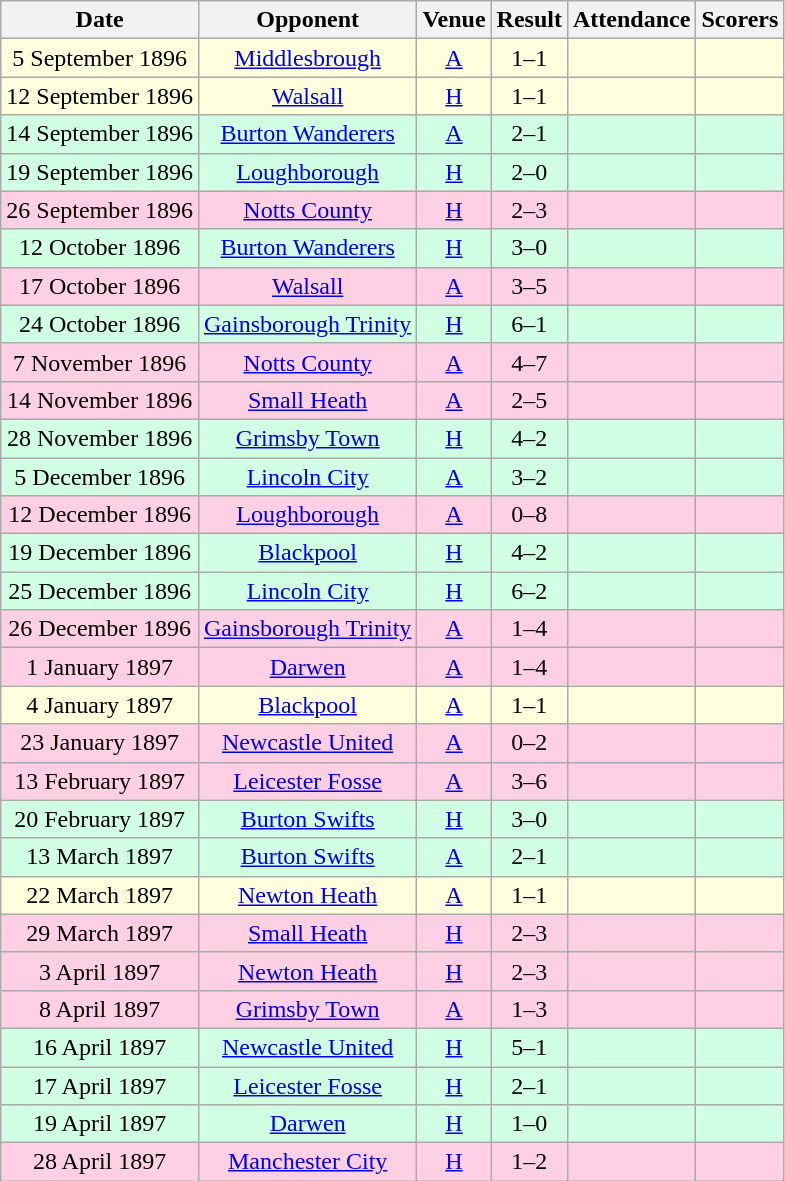<table class="wikitable sortable" style="text-align:center;">
<tr>
<th>Date</th>
<th>Opponent</th>
<th>Venue</th>
<th>Result</th>
<th>Attendance</th>
<th>Scorers</th>
</tr>
<tr style="background:#ffffdd;">
<td>5 September 1896</td>
<td><a href='#'>Middlesbrough</a></td>
<td><a href='#'>A</a></td>
<td>1–1</td>
<td></td>
<td></td>
</tr>
<tr style="background:#ffffdd;">
<td>12 September 1896</td>
<td><a href='#'>Walsall</a></td>
<td><a href='#'>H</a></td>
<td>1–1</td>
<td></td>
<td></td>
</tr>
<tr style="background:#d0ffe3;">
<td>14 September 1896</td>
<td><a href='#'>Burton Wanderers</a></td>
<td><a href='#'>A</a></td>
<td>2–1</td>
<td></td>
<td></td>
</tr>
<tr style="background:#d0ffe3;">
<td>19 September 1896</td>
<td><a href='#'>Loughborough</a></td>
<td><a href='#'>H</a></td>
<td>2–0</td>
<td></td>
<td></td>
</tr>
<tr style="background:#ffd0e3;">
<td>26 September 1896</td>
<td><a href='#'>Notts County</a></td>
<td><a href='#'>H</a></td>
<td>2–3</td>
<td></td>
<td></td>
</tr>
<tr style="background:#d0ffe3;">
<td>12 October 1896</td>
<td><a href='#'>Burton Wanderers</a></td>
<td><a href='#'>H</a></td>
<td>3–0</td>
<td></td>
<td></td>
</tr>
<tr style="background:#ffd0e3;">
<td>17 October 1896</td>
<td><a href='#'>Walsall</a></td>
<td><a href='#'>A</a></td>
<td>3–5</td>
<td></td>
<td></td>
</tr>
<tr style="background:#d0ffe3;">
<td>24 October 1896</td>
<td><a href='#'>Gainsborough Trinity</a></td>
<td><a href='#'>H</a></td>
<td>6–1</td>
<td></td>
<td></td>
</tr>
<tr style="background:#ffd0e3;">
<td>7 November 1896</td>
<td><a href='#'>Notts County</a></td>
<td><a href='#'>A</a></td>
<td>4–7</td>
<td></td>
<td></td>
</tr>
<tr style="background:#ffd0e3;">
<td>14 November 1896</td>
<td><a href='#'>Small Heath</a></td>
<td><a href='#'>A</a></td>
<td>2–5</td>
<td></td>
<td></td>
</tr>
<tr style="background:#d0ffe3;">
<td>28 November 1896</td>
<td><a href='#'>Grimsby Town</a></td>
<td><a href='#'>H</a></td>
<td>4–2</td>
<td></td>
<td></td>
</tr>
<tr style="background:#d0ffe3;">
<td>5 December 1896</td>
<td><a href='#'>Lincoln City</a></td>
<td><a href='#'>A</a></td>
<td>3–2</td>
<td></td>
<td></td>
</tr>
<tr style="background:#ffd0e3;">
<td>12 December 1896</td>
<td><a href='#'>Loughborough</a></td>
<td><a href='#'>A</a></td>
<td>0–8</td>
<td></td>
<td></td>
</tr>
<tr style="background:#d0ffe3;">
<td>19 December 1896</td>
<td><a href='#'>Blackpool</a></td>
<td><a href='#'>H</a></td>
<td>4–2</td>
<td></td>
<td></td>
</tr>
<tr style="background:#d0ffe3;">
<td>25 December 1896</td>
<td><a href='#'>Lincoln City</a></td>
<td><a href='#'>H</a></td>
<td>6–2</td>
<td></td>
<td></td>
</tr>
<tr style="background:#ffd0e3;">
<td>26 December 1896</td>
<td><a href='#'>Gainsborough Trinity</a></td>
<td><a href='#'>A</a></td>
<td>1–4</td>
<td></td>
<td></td>
</tr>
<tr style="background:#ffd0e3;">
<td>1 January 1897</td>
<td><a href='#'>Darwen</a></td>
<td><a href='#'>A</a></td>
<td>1–4</td>
<td></td>
<td></td>
</tr>
<tr style="background:#ffffdd;">
<td>4 January 1897</td>
<td><a href='#'>Blackpool</a></td>
<td><a href='#'>A</a></td>
<td>1–1</td>
<td></td>
<td></td>
</tr>
<tr style="background:#ffd0e3;">
<td>23 January 1897</td>
<td><a href='#'>Newcastle United</a></td>
<td><a href='#'>A</a></td>
<td>0–2</td>
<td></td>
<td></td>
</tr>
<tr style="background:#ffd0e3;">
<td>13 February 1897</td>
<td><a href='#'>Leicester Fosse</a></td>
<td><a href='#'>A</a></td>
<td>3–6</td>
<td></td>
<td></td>
</tr>
<tr style="background:#d0ffe3;">
<td>20 February 1897</td>
<td><a href='#'>Burton Swifts</a></td>
<td><a href='#'>H</a></td>
<td>3–0</td>
<td></td>
<td></td>
</tr>
<tr style="background:#d0ffe3;">
<td>13 March 1897</td>
<td><a href='#'>Burton Swifts</a></td>
<td><a href='#'>A</a></td>
<td>2–1</td>
<td></td>
<td></td>
</tr>
<tr style="background:#ffffdd;">
<td>22 March 1897</td>
<td><a href='#'>Newton Heath</a></td>
<td><a href='#'>A</a></td>
<td>1–1</td>
<td></td>
<td></td>
</tr>
<tr style="background:#ffd0e3;">
<td>29 March 1897</td>
<td><a href='#'>Small Heath</a></td>
<td><a href='#'>H</a></td>
<td>2–3</td>
<td></td>
<td></td>
</tr>
<tr style="background:#ffd0e3;">
<td>3 April 1897</td>
<td><a href='#'>Newton Heath</a></td>
<td><a href='#'>H</a></td>
<td>2–3</td>
<td></td>
<td></td>
</tr>
<tr style="background:#ffd0e3;">
<td>8 April 1897</td>
<td><a href='#'>Grimsby Town</a></td>
<td><a href='#'>A</a></td>
<td>1–3</td>
<td></td>
<td></td>
</tr>
<tr style="background:#d0ffe3;">
<td>16 April 1897</td>
<td><a href='#'>Newcastle United</a></td>
<td><a href='#'>H</a></td>
<td>5–1</td>
<td></td>
<td></td>
</tr>
<tr style="background:#d0ffe3;">
<td>17 April 1897</td>
<td><a href='#'>Leicester Fosse</a></td>
<td><a href='#'>H</a></td>
<td>2–1</td>
<td></td>
<td></td>
</tr>
<tr style="background:#d0ffe3;">
<td>19 April 1897</td>
<td><a href='#'>Darwen</a></td>
<td><a href='#'>H</a></td>
<td>1–0</td>
<td></td>
<td></td>
</tr>
<tr style="background:#ffd0e3;">
<td>28 April 1897</td>
<td><a href='#'>Manchester City</a></td>
<td><a href='#'>H</a></td>
<td>1–2</td>
<td></td>
<td></td>
</tr>
</table>
